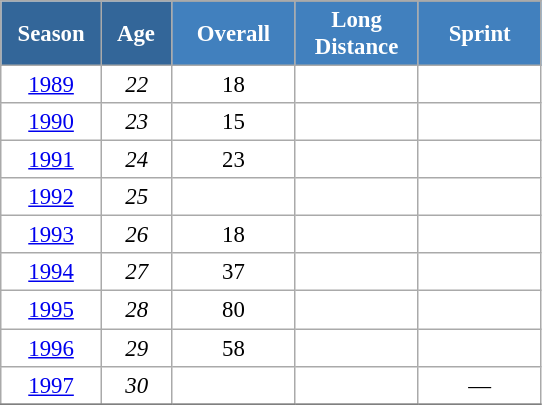<table class="wikitable" style="font-size:95%; text-align:center; border:grey solid 1px; border-collapse:collapse; background:#ffffff;">
<tr>
<th style="background-color:#369; color:white; width:60px;" rowspan="2"> Season </th>
<th style="background-color:#369; color:white; width:40px;" rowspan="2"> Age </th>
</tr>
<tr>
<th style="background-color:#4180be; color:white; width:75px;">Overall</th>
<th style="background-color:#4180be; color:white; width:75px;">Long Distance</th>
<th style="background-color:#4180be; color:white; width:75px;">Sprint</th>
</tr>
<tr>
<td><a href='#'>1989</a></td>
<td><em>22</em></td>
<td>18</td>
<td></td>
<td></td>
</tr>
<tr>
<td><a href='#'>1990</a></td>
<td><em>23</em></td>
<td>15</td>
<td></td>
<td></td>
</tr>
<tr>
<td><a href='#'>1991</a></td>
<td><em>24</em></td>
<td>23</td>
<td></td>
<td></td>
</tr>
<tr>
<td><a href='#'>1992</a></td>
<td><em>25</em></td>
<td></td>
<td></td>
<td></td>
</tr>
<tr>
<td><a href='#'>1993</a></td>
<td><em>26</em></td>
<td>18</td>
<td></td>
<td></td>
</tr>
<tr>
<td><a href='#'>1994</a></td>
<td><em>27</em></td>
<td>37</td>
<td></td>
<td></td>
</tr>
<tr>
<td><a href='#'>1995</a></td>
<td><em>28</em></td>
<td>80</td>
<td></td>
<td></td>
</tr>
<tr>
<td><a href='#'>1996</a></td>
<td><em>29</em></td>
<td>58</td>
<td></td>
<td></td>
</tr>
<tr>
<td><a href='#'>1997</a></td>
<td><em>30</em></td>
<td></td>
<td></td>
<td>—</td>
</tr>
<tr>
</tr>
</table>
